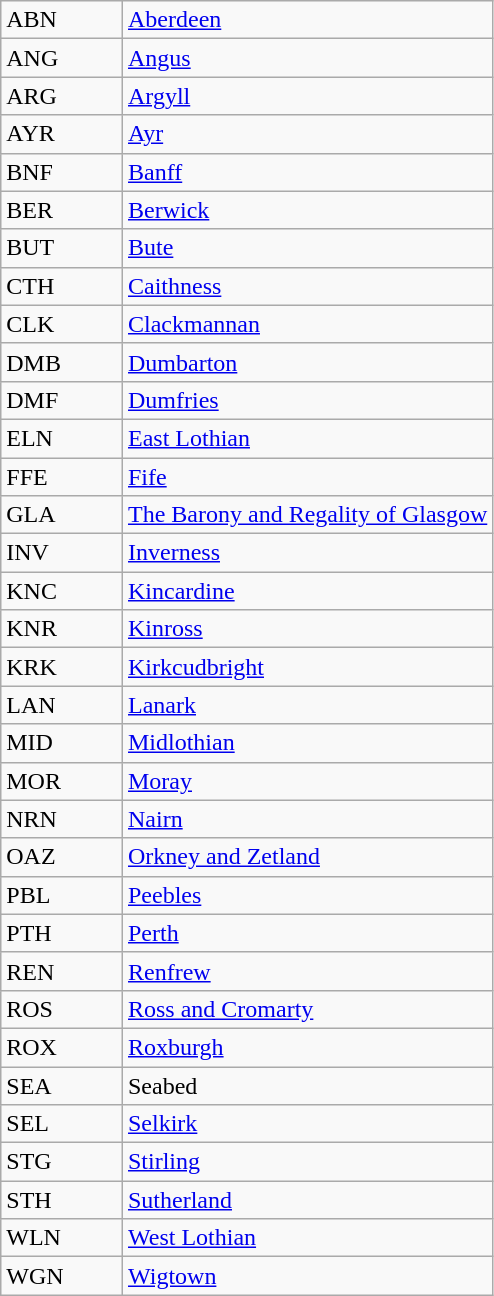<table class="wikitable mw-collapsible">
<tr>
<td>ABN          </td>
<td><a href='#'>Aberdeen</a>                                      </td>
</tr>
<tr>
<td>ANG</td>
<td><a href='#'>Angus</a></td>
</tr>
<tr>
<td>ARG</td>
<td><a href='#'>Argyll</a></td>
</tr>
<tr>
<td>AYR</td>
<td><a href='#'>Ayr</a></td>
</tr>
<tr>
<td>BNF</td>
<td><a href='#'>Banff</a></td>
</tr>
<tr>
<td>BER</td>
<td><a href='#'>Berwick</a></td>
</tr>
<tr>
<td>BUT</td>
<td><a href='#'>Bute</a></td>
</tr>
<tr>
<td>CTH</td>
<td><a href='#'>Caithness</a></td>
</tr>
<tr>
<td>CLK</td>
<td><a href='#'>Clackmannan</a></td>
</tr>
<tr>
<td>DMB</td>
<td><a href='#'>Dumbarton</a></td>
</tr>
<tr>
<td>DMF</td>
<td><a href='#'>Dumfries</a></td>
</tr>
<tr>
<td>ELN</td>
<td><a href='#'>East Lothian</a></td>
</tr>
<tr>
<td>FFE</td>
<td><a href='#'>Fife</a></td>
</tr>
<tr>
<td>GLA</td>
<td><a href='#'>The Barony and Regality of Glasgow</a></td>
</tr>
<tr>
<td>INV</td>
<td><a href='#'>Inverness</a></td>
</tr>
<tr>
<td>KNC</td>
<td><a href='#'>Kincardine</a></td>
</tr>
<tr>
<td>KNR</td>
<td><a href='#'>Kinross</a></td>
</tr>
<tr>
<td>KRK</td>
<td><a href='#'>Kirkcudbright</a></td>
</tr>
<tr>
<td>LAN</td>
<td><a href='#'>Lanark</a></td>
</tr>
<tr>
<td>MID</td>
<td><a href='#'>Midlothian</a></td>
</tr>
<tr>
<td>MOR</td>
<td><a href='#'>Moray</a></td>
</tr>
<tr>
<td>NRN</td>
<td><a href='#'>Nairn</a></td>
</tr>
<tr>
<td>OAZ</td>
<td><a href='#'>Orkney and Zetland</a></td>
</tr>
<tr>
<td>PBL</td>
<td><a href='#'>Peebles</a></td>
</tr>
<tr>
<td>PTH</td>
<td><a href='#'>Perth</a></td>
</tr>
<tr>
<td>REN</td>
<td><a href='#'>Renfrew</a></td>
</tr>
<tr>
<td>ROS</td>
<td><a href='#'>Ross and Cromarty</a></td>
</tr>
<tr>
<td>ROX</td>
<td><a href='#'>Roxburgh</a></td>
</tr>
<tr>
<td>SEA</td>
<td>Seabed</td>
</tr>
<tr>
<td>SEL</td>
<td><a href='#'>Selkirk</a></td>
</tr>
<tr>
<td>STG</td>
<td><a href='#'>Stirling</a></td>
</tr>
<tr>
<td>STH</td>
<td><a href='#'>Sutherland</a></td>
</tr>
<tr>
<td>WLN</td>
<td><a href='#'>West Lothian</a></td>
</tr>
<tr>
<td>WGN</td>
<td><a href='#'>Wigtown</a></td>
</tr>
</table>
